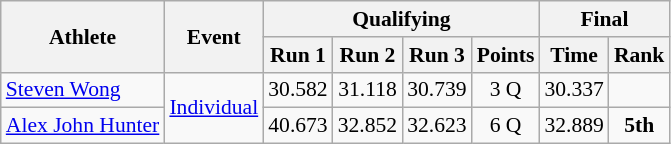<table class=wikitable style="font-size:90%">
<tr>
<th rowspan=2>Athlete</th>
<th rowspan=2>Event</th>
<th colspan=4>Qualifying</th>
<th colspan=2>Final</th>
</tr>
<tr>
<th>Run 1</th>
<th>Run 2</th>
<th>Run 3</th>
<th>Points</th>
<th>Time</th>
<th>Rank</th>
</tr>
<tr>
<td><a href='#'>Steven Wong</a></td>
<td rowspan=2><a href='#'>Individual</a></td>
<td align=center>30.582</td>
<td align=center>31.118</td>
<td align=center>30.739</td>
<td align=center>3 Q</td>
<td align=center>30.337</td>
<td align=center></td>
</tr>
<tr>
<td><a href='#'>Alex John Hunter</a></td>
<td align=center>40.673</td>
<td align=center>32.852</td>
<td align=center>32.623</td>
<td align=center>6 Q</td>
<td align=center>32.889</td>
<td align=center><strong>5th</strong></td>
</tr>
</table>
